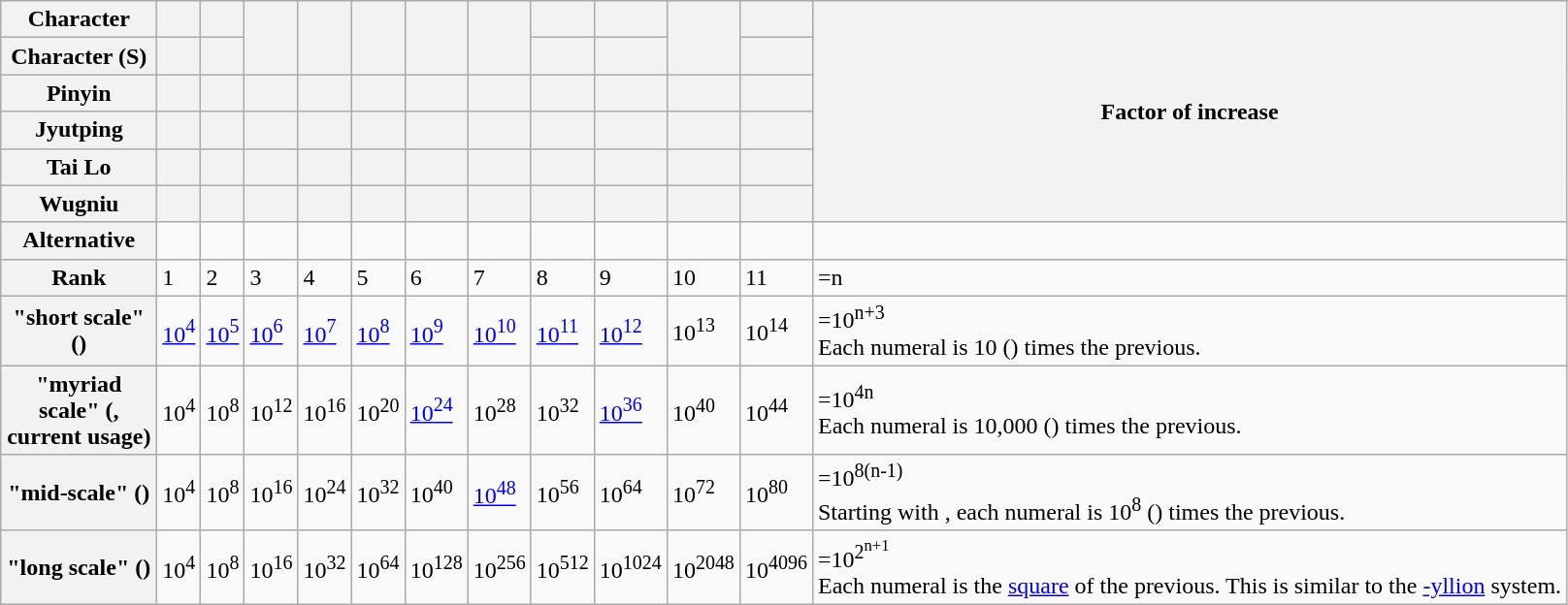<table class="wikitable">
<tr>
<th width="100">Character</th>
<th></th>
<th></th>
<th rowspan="2"></th>
<th rowspan="2"></th>
<th rowspan="2"></th>
<th rowspan="2"></th>
<th rowspan="2"></th>
<th></th>
<th></th>
<th rowspan="2"></th>
<th></th>
<th rowspan="6" style="text-align:center">Factor of increase</th>
</tr>
<tr>
<th>Character (S)</th>
<th></th>
<th></th>
<th></th>
<th></th>
<th></th>
</tr>
<tr>
<th>Pinyin</th>
<th></th>
<th></th>
<th></th>
<th></th>
<th></th>
<th></th>
<th></th>
<th></th>
<th></th>
<th></th>
<th></th>
</tr>
<tr>
<th>Jyutping</th>
<th></th>
<th></th>
<th></th>
<th></th>
<th></th>
<th></th>
<th></th>
<th></th>
<th></th>
<th></th>
<th></th>
</tr>
<tr>
<th>Tai Lo</th>
<th></th>
<th></th>
<th></th>
<th></th>
<th></th>
<th></th>
<th></th>
<th></th>
<th></th>
<th></th>
<th></th>
</tr>
<tr>
<th>Wugniu</th>
<th></th>
<th></th>
<th></th>
<th></th>
<th></th>
<th></th>
<th></th>
<th></th>
<th></th>
<th></th>
<th></th>
</tr>
<tr>
<th>Alternative</th>
<td></td>
<td></td>
<td></td>
<td></td>
<td></td>
<td></td>
<td></td>
<td></td>
<td></td>
<td></td>
<td></td>
<td></td>
</tr>
<tr>
<th>Rank</th>
<td>1</td>
<td>2</td>
<td>3</td>
<td>4</td>
<td>5</td>
<td>6</td>
<td>7</td>
<td>8</td>
<td>9</td>
<td>10</td>
<td>11</td>
<td>=n</td>
</tr>
<tr>
<th>"short scale" ()</th>
<td><a href='#'>10<sup>4</sup></a></td>
<td><a href='#'>10<sup>5</sup></a></td>
<td><a href='#'>10<sup>6</sup></a></td>
<td><a href='#'>10<sup>7</sup></a></td>
<td><a href='#'>10<sup>8</sup></a></td>
<td><a href='#'>10<sup>9</sup></a></td>
<td><a href='#'>10<sup>10</sup></a></td>
<td><a href='#'>10<sup>11</sup></a></td>
<td><a href='#'>10<sup>12</sup></a></td>
<td>10<sup>13</sup></td>
<td>10<sup>14</sup></td>
<td>=10<sup>n+3</sup><br>Each numeral is 10 () times the previous.</td>
</tr>
<tr>
<th>"myriad scale" (, current usage)</th>
<td>10<sup>4</sup></td>
<td>10<sup>8</sup></td>
<td>10<sup>12</sup></td>
<td>10<sup>16</sup></td>
<td>10<sup>20</sup></td>
<td><a href='#'>10<sup>24</sup></a></td>
<td>10<sup>28</sup></td>
<td>10<sup>32</sup></td>
<td><a href='#'>10<sup>36</sup></a></td>
<td>10<sup>40</sup></td>
<td>10<sup>44</sup></td>
<td>=10<sup>4n</sup><br>Each numeral is 10,000 () times the previous.</td>
</tr>
<tr>
<th>"mid-scale" ()</th>
<td>10<sup>4</sup></td>
<td>10<sup>8</sup></td>
<td>10<sup>16</sup></td>
<td>10<sup>24</sup></td>
<td>10<sup>32</sup></td>
<td>10<sup>40</sup></td>
<td><a href='#'>10<sup>48</sup></a></td>
<td>10<sup>56</sup></td>
<td>10<sup>64</sup></td>
<td>10<sup>72</sup></td>
<td>10<sup>80</sup></td>
<td>=10<sup>8(n-1)</sup><br>Starting with , each numeral is 10<sup>8</sup> () times the previous.</td>
</tr>
<tr>
<th>"long scale" ()</th>
<td>10<sup>4</sup></td>
<td>10<sup>8</sup></td>
<td>10<sup>16</sup></td>
<td>10<sup>32</sup></td>
<td>10<sup>64</sup></td>
<td>10<sup>128</sup></td>
<td>10<sup>256</sup></td>
<td>10<sup>512</sup></td>
<td>10<sup>1024</sup></td>
<td>10<sup>2048</sup></td>
<td>10<sup>4096</sup></td>
<td>=10<sup>2<sup>n+1</sup></sup><br>Each numeral is the <a href='#'>square</a> of the previous. This is similar to the <a href='#'>-yllion</a> system.</td>
</tr>
</table>
